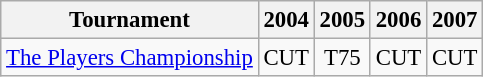<table class="wikitable" style="font-size:95%;text-align:center;">
<tr>
<th>Tournament</th>
<th>2004</th>
<th>2005</th>
<th>2006</th>
<th>2007</th>
</tr>
<tr>
<td align=left><a href='#'>The Players Championship</a></td>
<td>CUT</td>
<td>T75</td>
<td>CUT</td>
<td>CUT</td>
</tr>
</table>
